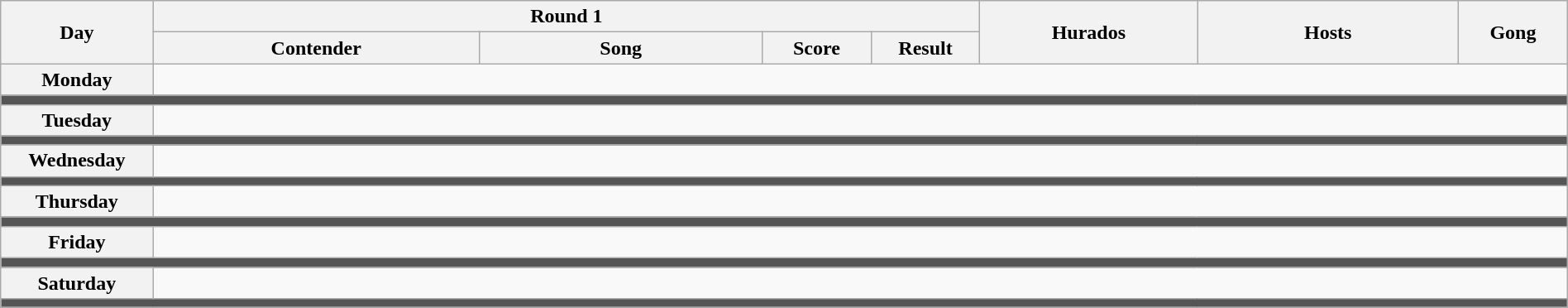<table class="wikitable mw-collapsible mw-collapsed" style="text-align:center; width:100%;">
<tr>
<th rowspan="2" width="07%">Day</th>
<th colspan="5">Round 1</th>
<th rowspan="2" width="10%">Hurados</th>
<th rowspan="2" width="12%">Hosts</th>
<th rowspan="2" width="05%">Gong</th>
</tr>
<tr>
<th width="15%"  colspan=2>Contender</th>
<th width="13%">Song</th>
<th width="05%">Score</th>
<th width="05%">Result</th>
</tr>
<tr>
<th rowspan="1">Monday<br><small></small></th>
<td colspan="10"></td>
</tr>
<tr>
<th colspan="10" style="background:#555;"></th>
</tr>
<tr>
<th rowspan="1">Tuesday<br><small></small></th>
<td colspan="10"></td>
</tr>
<tr>
<th colspan="10" style="background:#555;"></th>
</tr>
<tr>
<th rowspan="1">Wednesday<br><small></small></th>
<td colspan="10"></td>
</tr>
<tr>
<th colspan="10" style="background:#555;"></th>
</tr>
<tr>
<th rowspan="1">Thursday<br><small></small></th>
<td colspan="10"></td>
</tr>
<tr>
<th colspan="10" style="background:#555;"></th>
</tr>
<tr>
<th rowspan="1">Friday<br><small></small></th>
<td colspan="10"></td>
</tr>
<tr>
<th colspan="10" style="background:#555;"></th>
</tr>
<tr>
<th rowspan="1">Saturday<br><small></small></th>
<td colspan="10"></td>
</tr>
<tr>
<th colspan="10" style="background:#555;"></th>
</tr>
<tr>
</tr>
</table>
